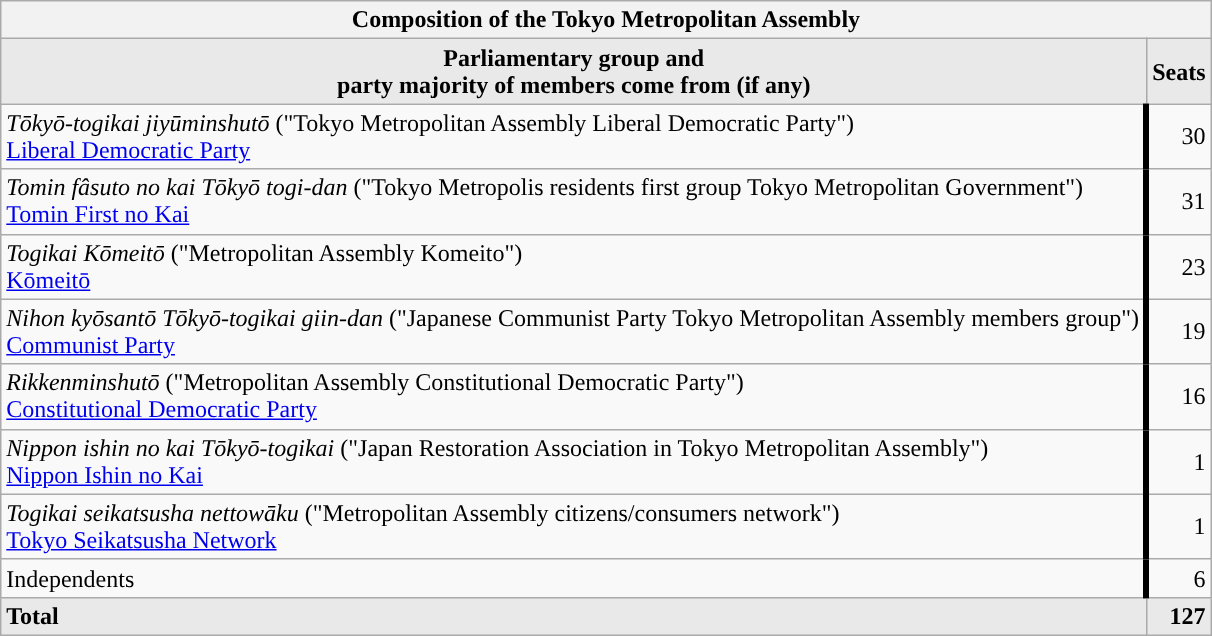<table class="wikitable">
<tr>
<th colspan="2">Composition of the Tokyo Metropolitan Assembly </th>
</tr>
<tr>
<th style="background-color:#E9E9E9" align=left>Parliamentary group and<br>party majority of members come from (if any)</th>
<th style="background-color:#E9E9E9" align=right>Seats</th>
</tr>
<tr>
<td style="border-right:4px solid "><em>Tōkyō-togikai jiyūminshutō</em> ("Tokyo Metropolitan Assembly Liberal Democratic Party")<br><a href='#'>Liberal Democratic Party</a></td>
<td align="right">30</td>
</tr>
<tr>
<td style="border-right:4px solid "><em>Tomin fâsuto no kai Tōkyō togi-dan</em> ("Tokyo Metropolis residents first group Tokyo Metropolitan Government")<br><a href='#'>Tomin First no Kai</a></td>
<td align="right">31</td>
</tr>
<tr>
<td style="border-right:4px solid "><em>Togikai Kōmeitō</em> ("Metropolitan Assembly Komeito")<br><a href='#'>Kōmeitō</a></td>
<td align="right">23</td>
</tr>
<tr>
<td style="border-right:4px solid "><em>Nihon kyōsantō Tōkyō-togikai giin-dan</em> ("Japanese Communist Party Tokyo Metropolitan Assembly members group")<br><a href='#'>Communist Party</a></td>
<td align="right">19</td>
</tr>
<tr>
<td style="border-right:4px solid "><em>Rikkenminshutō</em> ("Metropolitan Assembly Constitutional Democratic Party")<br><a href='#'>Constitutional Democratic Party</a></td>
<td align="right">16</td>
</tr>
<tr>
<td style="border-right:4px solid "><em>Nippon ishin no kai Tōkyō-togikai</em> ("Japan Restoration Association in Tokyo Metropolitan Assembly")<br><a href='#'>Nippon Ishin no Kai</a></td>
<td align="right">1</td>
</tr>
<tr>
<td style="border-right:4px solid "><em>Togikai seikatsusha nettowāku</em> ("Metropolitan Assembly citizens/consumers network")<br> <a href='#'>Tokyo Seikatsusha Network</a></td>
<td align="right">1</td>
</tr>
<tr>
<td style="border-right:4px solid ">Independents</td>
<td align="right">6</td>
</tr>
<tr>
<td align=left style="background-color:#E9E9E9" align=left><strong>Total</strong></td>
<td style="background-color:#E9E9E9" align=right><strong>127</strong></td>
</tr>
</table>
